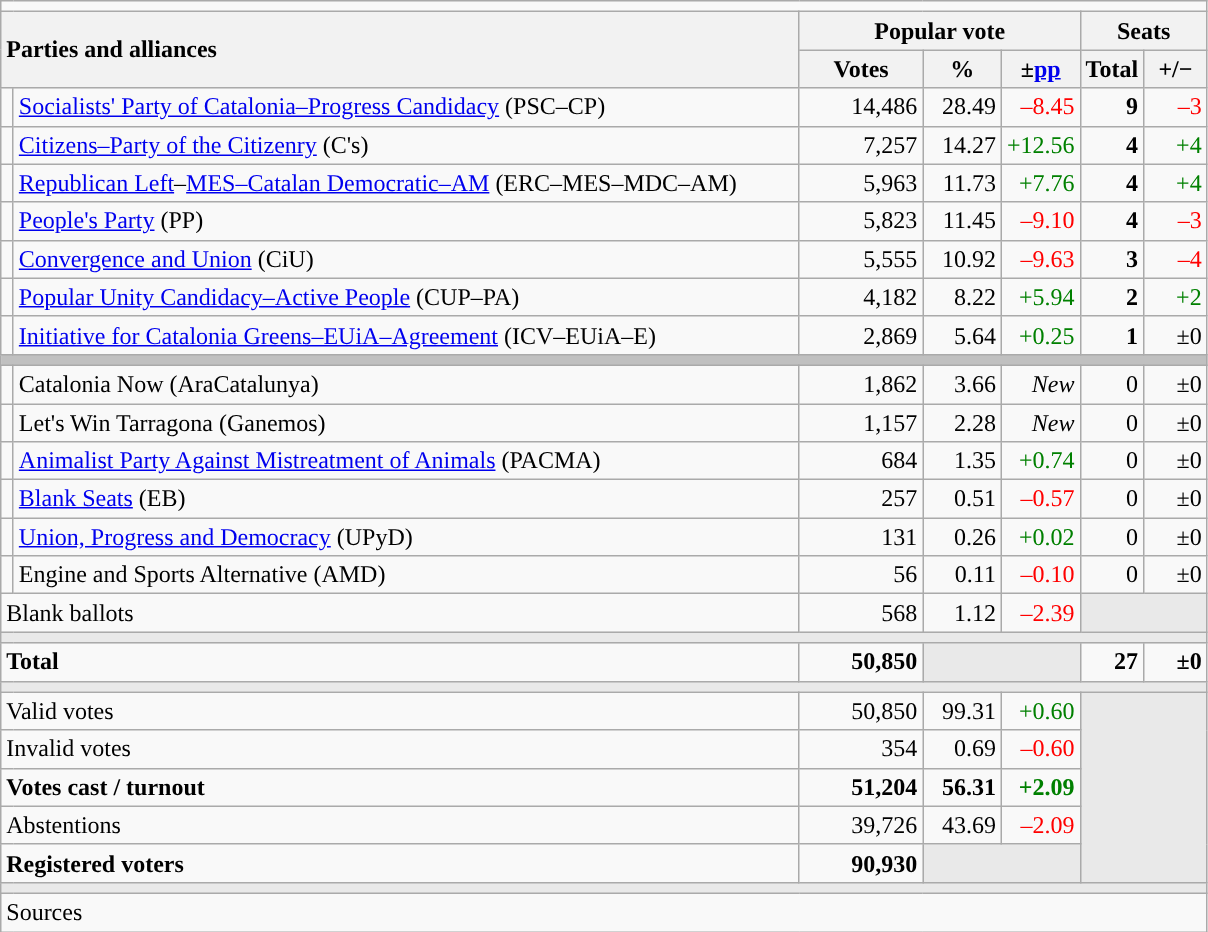<table class="wikitable" style="text-align:right;">
<tr>
<td colspan="7"></td>
</tr>
<tr>
<th style="text-align:left;" rowspan="2" colspan="2" width="525">Parties and alliances</th>
<th colspan="3">Popular vote</th>
<th colspan="2">Seats</th>
</tr>
<tr>
<th width="75">Votes</th>
<th width="45">%</th>
<th width="45">±<a href='#'>pp</a></th>
<th width="35">Total</th>
<th width="35">+/−</th>
</tr>
<tr>
<td width="1" style="color:inherit;background:"></td>
<td align="left"><a href='#'>Socialists' Party of Catalonia–Progress Candidacy</a> (PSC–CP)</td>
<td>14,486</td>
<td>28.49</td>
<td style="color:red;">–8.45</td>
<td><strong>9</strong></td>
<td style="color:red;">–3</td>
</tr>
<tr>
<td style="color:inherit;background:"></td>
<td align="left"><a href='#'>Citizens–Party of the Citizenry</a> (C's)</td>
<td>7,257</td>
<td>14.27</td>
<td style="color:green;">+12.56</td>
<td><strong>4</strong></td>
<td style="color:green;">+4</td>
</tr>
<tr>
<td style="color:inherit;background:"></td>
<td align="left"><a href='#'>Republican Left</a>–<a href='#'>MES–Catalan Democratic–AM</a> (ERC–MES–MDC–AM)</td>
<td>5,963</td>
<td>11.73</td>
<td style="color:green;">+7.76</td>
<td><strong>4</strong></td>
<td style="color:green;">+4</td>
</tr>
<tr>
<td style="color:inherit;background:"></td>
<td align="left"><a href='#'>People's Party</a> (PP)</td>
<td>5,823</td>
<td>11.45</td>
<td style="color:red;">–9.10</td>
<td><strong>4</strong></td>
<td style="color:red;">–3</td>
</tr>
<tr>
<td style="color:inherit;background:"></td>
<td align="left"><a href='#'>Convergence and Union</a> (CiU)</td>
<td>5,555</td>
<td>10.92</td>
<td style="color:red;">–9.63</td>
<td><strong>3</strong></td>
<td style="color:red;">–4</td>
</tr>
<tr>
<td style="color:inherit;background:"></td>
<td align="left"><a href='#'>Popular Unity Candidacy–Active People</a> (CUP–PA)</td>
<td>4,182</td>
<td>8.22</td>
<td style="color:green;">+5.94</td>
<td><strong>2</strong></td>
<td style="color:green;">+2</td>
</tr>
<tr>
<td style="color:inherit;background:"></td>
<td align="left"><a href='#'>Initiative for Catalonia Greens–EUiA–Agreement</a> (ICV–EUiA–E)</td>
<td>2,869</td>
<td>5.64</td>
<td style="color:green;">+0.25</td>
<td><strong>1</strong></td>
<td>±0</td>
</tr>
<tr>
<td colspan="7" style="color:inherit;background:#C0C0C0"></td>
</tr>
<tr>
<td style="color:inherit;background:"></td>
<td align="left">Catalonia Now (AraCatalunya)</td>
<td>1,862</td>
<td>3.66</td>
<td><em>New</em></td>
<td>0</td>
<td>±0</td>
</tr>
<tr>
<td style="color:inherit;background:"></td>
<td align="left">Let's Win Tarragona (Ganemos)</td>
<td>1,157</td>
<td>2.28</td>
<td><em>New</em></td>
<td>0</td>
<td>±0</td>
</tr>
<tr>
<td style="color:inherit;background:"></td>
<td align="left"><a href='#'>Animalist Party Against Mistreatment of Animals</a> (PACMA)</td>
<td>684</td>
<td>1.35</td>
<td style="color:green;">+0.74</td>
<td>0</td>
<td>±0</td>
</tr>
<tr>
<td style="color:inherit;background:"></td>
<td align="left"><a href='#'>Blank Seats</a> (EB)</td>
<td>257</td>
<td>0.51</td>
<td style="color:red;">–0.57</td>
<td>0</td>
<td>±0</td>
</tr>
<tr>
<td style="color:inherit;background:"></td>
<td align="left"><a href='#'>Union, Progress and Democracy</a> (UPyD)</td>
<td>131</td>
<td>0.26</td>
<td style="color:green;">+0.02</td>
<td>0</td>
<td>±0</td>
</tr>
<tr>
<td style="color:inherit;background:"></td>
<td align="left">Engine and Sports Alternative (AMD)</td>
<td>56</td>
<td>0.11</td>
<td style="color:red;">–0.10</td>
<td>0</td>
<td>±0</td>
</tr>
<tr>
<td align="left" colspan="2">Blank ballots</td>
<td>568</td>
<td>1.12</td>
<td style="color:red;">–2.39</td>
<td style="color:inherit;background:#E9E9E9" colspan="2"></td>
</tr>
<tr>
<td colspan="7" style="color:inherit;background:#E9E9E9"></td>
</tr>
<tr style="font-weight:bold;">
<td align="left" colspan="2">Total</td>
<td>50,850</td>
<td bgcolor="#E9E9E9" colspan="2"></td>
<td>27</td>
<td>±0</td>
</tr>
<tr>
<td colspan="7" style="color:inherit;background:#E9E9E9"></td>
</tr>
<tr>
<td align="left" colspan="2">Valid votes</td>
<td>50,850</td>
<td>99.31</td>
<td style="color:green;">+0.60</td>
<td bgcolor="#E9E9E9" colspan="2" rowspan="5"></td>
</tr>
<tr>
<td align="left" colspan="2">Invalid votes</td>
<td>354</td>
<td>0.69</td>
<td style="color:red;">–0.60</td>
</tr>
<tr style="font-weight:bold;">
<td align="left" colspan="2">Votes cast / turnout</td>
<td>51,204</td>
<td>56.31</td>
<td style="color:green;">+2.09</td>
</tr>
<tr>
<td align="left" colspan="2">Abstentions</td>
<td>39,726</td>
<td>43.69</td>
<td style="color:red;">–2.09</td>
</tr>
<tr style="font-weight:bold;">
<td align="left" colspan="2">Registered voters</td>
<td>90,930</td>
<td bgcolor="#E9E9E9" colspan="2"></td>
</tr>
<tr>
<td colspan="7" style="color:inherit;background:#E9E9E9"></td>
</tr>
<tr>
<td align="left" colspan="7">Sources</td>
</tr>
</table>
